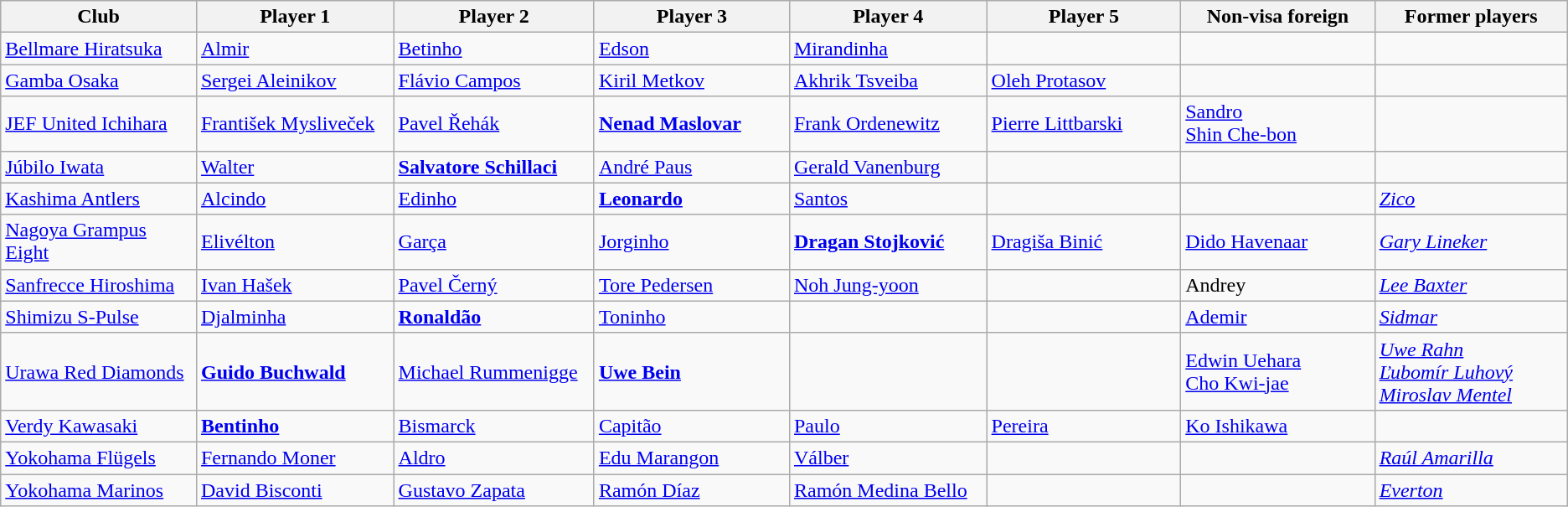<table class="wikitable">
<tr>
<th width="170">Club</th>
<th width="170">Player 1</th>
<th width="170">Player 2</th>
<th width="170">Player 3</th>
<th width="170">Player 4</th>
<th width="170">Player 5</th>
<th width="170">Non-visa foreign</th>
<th width="170">Former players</th>
</tr>
<tr>
<td><a href='#'>Bellmare Hiratsuka</a></td>
<td> <a href='#'>Almir</a></td>
<td> <a href='#'>Betinho</a></td>
<td> <a href='#'>Edson</a></td>
<td> <a href='#'>Mirandinha</a></td>
<td></td>
<td></td>
<td></td>
</tr>
<tr>
<td><a href='#'>Gamba Osaka</a></td>
<td> <a href='#'>Sergei Aleinikov</a></td>
<td> <a href='#'>Flávio Campos</a></td>
<td> <a href='#'>Kiril Metkov</a></td>
<td> <a href='#'>Akhrik Tsveiba</a></td>
<td> <a href='#'>Oleh Protasov</a></td>
<td></td>
<td></td>
</tr>
<tr>
<td><a href='#'>JEF United Ichihara</a></td>
<td> <a href='#'>František Mysliveček</a></td>
<td> <a href='#'>Pavel Řehák</a></td>
<td> <strong><a href='#'>Nenad Maslovar</a></strong></td>
<td> <a href='#'>Frank Ordenewitz</a></td>
<td> <a href='#'>Pierre Littbarski</a></td>
<td> <a href='#'>Sandro</a><br> <a href='#'>Shin Che-bon</a></td>
<td></td>
</tr>
<tr>
<td><a href='#'>Júbilo Iwata</a></td>
<td> <a href='#'>Walter</a></td>
<td> <strong><a href='#'>Salvatore Schillaci</a></strong></td>
<td> <a href='#'>André Paus</a></td>
<td> <a href='#'>Gerald Vanenburg</a></td>
<td></td>
<td></td>
<td></td>
</tr>
<tr>
<td><a href='#'>Kashima Antlers</a></td>
<td> <a href='#'>Alcindo</a></td>
<td> <a href='#'>Edinho</a></td>
<td> <strong><a href='#'>Leonardo</a></strong></td>
<td> <a href='#'>Santos</a></td>
<td></td>
<td></td>
<td> <em><a href='#'>Zico</a></em></td>
</tr>
<tr>
<td><a href='#'>Nagoya Grampus Eight</a></td>
<td> <a href='#'>Elivélton</a></td>
<td> <a href='#'>Garça</a></td>
<td> <a href='#'>Jorginho</a></td>
<td> <strong><a href='#'>Dragan Stojković</a></strong></td>
<td> <a href='#'>Dragiša Binić</a></td>
<td> <a href='#'>Dido Havenaar</a></td>
<td> <em><a href='#'>Gary Lineker</a></em></td>
</tr>
<tr>
<td><a href='#'>Sanfrecce Hiroshima</a></td>
<td> <a href='#'>Ivan Hašek</a></td>
<td> <a href='#'>Pavel Černý</a></td>
<td> <a href='#'>Tore Pedersen</a></td>
<td> <a href='#'>Noh Jung-yoon</a></td>
<td></td>
<td> Andrey</td>
<td> <em><a href='#'>Lee Baxter</a></em></td>
</tr>
<tr>
<td><a href='#'>Shimizu S-Pulse</a></td>
<td> <a href='#'>Djalminha</a></td>
<td> <strong><a href='#'>Ronaldão</a></strong></td>
<td> <a href='#'>Toninho</a></td>
<td></td>
<td></td>
<td> <a href='#'>Ademir</a></td>
<td> <em><a href='#'>Sidmar</a></em></td>
</tr>
<tr>
<td><a href='#'>Urawa Red Diamonds</a></td>
<td> <strong><a href='#'>Guido Buchwald</a></strong></td>
<td> <a href='#'>Michael Rummenigge</a></td>
<td> <strong><a href='#'>Uwe Bein</a></strong></td>
<td></td>
<td></td>
<td> <a href='#'>Edwin Uehara</a><br> <a href='#'>Cho Kwi-jae</a></td>
<td> <em><a href='#'>Uwe Rahn</a></em><br> <em><a href='#'>Ľubomír Luhový</a></em><br> <em><a href='#'>Miroslav Mentel</a></em></td>
</tr>
<tr>
<td><a href='#'>Verdy Kawasaki</a></td>
<td> <strong><a href='#'>Bentinho</a></strong></td>
<td> <a href='#'>Bismarck</a></td>
<td> <a href='#'>Capitão</a></td>
<td> <a href='#'>Paulo</a></td>
<td> <a href='#'>Pereira</a></td>
<td> <a href='#'>Ko Ishikawa</a></td>
<td></td>
</tr>
<tr>
<td><a href='#'>Yokohama Flügels</a></td>
<td> <a href='#'>Fernando Moner</a></td>
<td> <a href='#'>Aldro</a></td>
<td> <a href='#'>Edu Marangon</a></td>
<td> <a href='#'>Válber</a></td>
<td></td>
<td></td>
<td> <em><a href='#'>Raúl Amarilla</a></em></td>
</tr>
<tr>
<td><a href='#'>Yokohama Marinos</a></td>
<td> <a href='#'>David Bisconti</a></td>
<td> <a href='#'>Gustavo Zapata</a></td>
<td> <a href='#'>Ramón Díaz</a></td>
<td> <a href='#'>Ramón Medina Bello</a></td>
<td></td>
<td></td>
<td> <em><a href='#'>Everton</a></em></td>
</tr>
</table>
